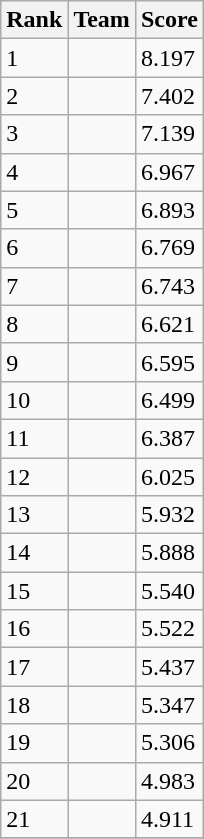<table class="wikitable sortable">
<tr>
<th>Rank</th>
<th>Team</th>
<th>Score</th>
</tr>
<tr>
<td>1</td>
<td></td>
<td>8.197</td>
</tr>
<tr>
<td>2</td>
<td></td>
<td>7.402</td>
</tr>
<tr>
<td>3</td>
<td></td>
<td>7.139</td>
</tr>
<tr>
<td>4</td>
<td></td>
<td>6.967</td>
</tr>
<tr>
<td>5</td>
<td></td>
<td>6.893</td>
</tr>
<tr>
<td>6</td>
<td></td>
<td>6.769</td>
</tr>
<tr>
<td>7</td>
<td></td>
<td>6.743</td>
</tr>
<tr>
<td>8</td>
<td></td>
<td>6.621</td>
</tr>
<tr>
<td>9</td>
<td></td>
<td>6.595</td>
</tr>
<tr>
<td>10</td>
<td></td>
<td>6.499</td>
</tr>
<tr>
<td>11</td>
<td></td>
<td>6.387</td>
</tr>
<tr>
<td>12</td>
<td></td>
<td>6.025</td>
</tr>
<tr>
<td>13</td>
<td></td>
<td>5.932</td>
</tr>
<tr>
<td>14</td>
<td></td>
<td>5.888</td>
</tr>
<tr>
<td>15</td>
<td></td>
<td>5.540</td>
</tr>
<tr>
<td>16</td>
<td></td>
<td>5.522</td>
</tr>
<tr>
<td>17</td>
<td></td>
<td>5.437</td>
</tr>
<tr>
<td>18</td>
<td></td>
<td>5.347</td>
</tr>
<tr>
<td>19</td>
<td></td>
<td>5.306</td>
</tr>
<tr>
<td>20</td>
<td></td>
<td>4.983</td>
</tr>
<tr>
<td>21</td>
<td></td>
<td>4.911</td>
</tr>
<tr>
</tr>
</table>
